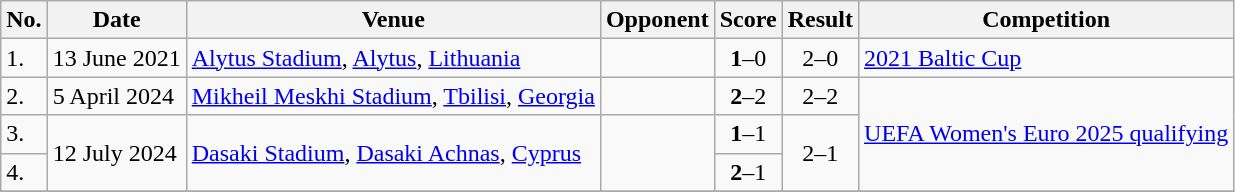<table class="wikitable">
<tr>
<th>No.</th>
<th>Date</th>
<th>Venue</th>
<th>Opponent</th>
<th>Score</th>
<th>Result</th>
<th>Competition</th>
</tr>
<tr>
<td>1.</td>
<td>13 June 2021</td>
<td><a href='#'>Alytus Stadium</a>, <a href='#'>Alytus</a>, <a href='#'>Lithuania</a></td>
<td></td>
<td align=center><strong>1</strong>–0</td>
<td align=center>2–0</td>
<td><a href='#'>2021 Baltic Cup</a></td>
</tr>
<tr>
<td>2.</td>
<td>5 April 2024</td>
<td><a href='#'>Mikheil Meskhi Stadium</a>, <a href='#'>Tbilisi</a>, <a href='#'>Georgia</a></td>
<td></td>
<td align=center><strong>2</strong>–2</td>
<td align=center>2–2</td>
<td rowspan=3><a href='#'>UEFA Women's Euro 2025 qualifying</a></td>
</tr>
<tr>
<td>3.</td>
<td rowspan=2>12 July 2024</td>
<td rowspan=2><a href='#'>Dasaki Stadium</a>, <a href='#'>Dasaki Achnas</a>, <a href='#'>Cyprus</a></td>
<td rowspan=2></td>
<td align=center><strong>1</strong>–1</td>
<td rowspan=2 align=center>2–1</td>
</tr>
<tr>
<td>4.</td>
<td align=center><strong>2</strong>–1</td>
</tr>
<tr>
</tr>
</table>
